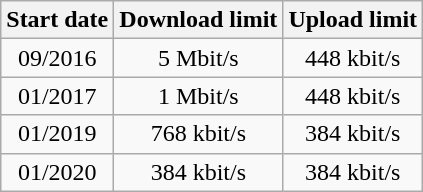<table class="wikitable" style="text-align:center">
<tr>
<th>Start date</th>
<th>Download limit</th>
<th>Upload limit</th>
</tr>
<tr>
<td>09/2016</td>
<td>5 Mbit/s</td>
<td>448 kbit/s</td>
</tr>
<tr>
<td>01/2017</td>
<td>1 Mbit/s</td>
<td>448 kbit/s</td>
</tr>
<tr>
<td>01/2019</td>
<td>768 kbit/s</td>
<td>384 kbit/s</td>
</tr>
<tr>
<td>01/2020</td>
<td>384 kbit/s</td>
<td>384 kbit/s</td>
</tr>
</table>
